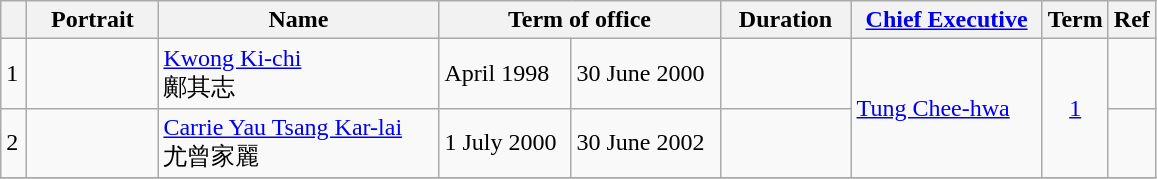<table class="wikitable"  style="text-align:left">
<tr>
<th width=10px></th>
<th width=80px>Portrait</th>
<th width=180px>Name</th>
<th width=180px colspan=2>Term of office</th>
<th width=80px>Duration</th>
<th width=120px><a href='#'>Chief Executive</a></th>
<th>Term</th>
<th>Ref</th>
</tr>
<tr>
<td bgcolor=>1</td>
<td></td>
<td><a href='#'>Kwong Ki-chi</a><br>鄺其志</td>
<td>April 1998</td>
<td>30 June 2000</td>
<td></td>
<td rowspan=2><a href='#'>Tung Chee-hwa</a><br></td>
<td rowspan=2 align=center><a href='#'>1</a></td>
<td></td>
</tr>
<tr>
<td bgcolor=>2</td>
<td></td>
<td><a href='#'>Carrie Yau Tsang Kar-lai</a><br>尤曾家麗</td>
<td>1 July 2000</td>
<td>30 June 2002</td>
<td></td>
<td></td>
</tr>
<tr>
</tr>
</table>
